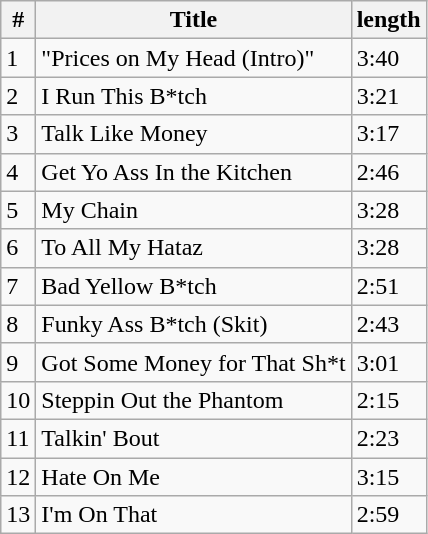<table class="wikitable">
<tr>
<th>#</th>
<th>Title</th>
<th>length</th>
</tr>
<tr>
<td>1</td>
<td>"Prices on My Head (Intro)"</td>
<td>3:40</td>
</tr>
<tr>
<td>2</td>
<td>I Run This B*tch</td>
<td>3:21</td>
</tr>
<tr>
<td>3</td>
<td>Talk Like Money</td>
<td>3:17</td>
</tr>
<tr>
<td>4</td>
<td>Get Yo Ass In the Kitchen</td>
<td>2:46</td>
</tr>
<tr>
<td>5</td>
<td>My Chain</td>
<td>3:28</td>
</tr>
<tr>
<td>6</td>
<td>To All My Hataz</td>
<td>3:28</td>
</tr>
<tr>
<td>7</td>
<td>Bad Yellow B*tch</td>
<td>2:51</td>
</tr>
<tr>
<td>8</td>
<td>Funky Ass B*tch (Skit)</td>
<td>2:43</td>
</tr>
<tr>
<td>9</td>
<td>Got Some Money for That Sh*t</td>
<td>3:01</td>
</tr>
<tr>
<td>10</td>
<td>Steppin Out the Phantom</td>
<td>2:15</td>
</tr>
<tr>
<td>11</td>
<td>Talkin' Bout</td>
<td>2:23</td>
</tr>
<tr>
<td>12</td>
<td>Hate On Me</td>
<td>3:15</td>
</tr>
<tr>
<td>13</td>
<td>I'm On That</td>
<td>2:59</td>
</tr>
</table>
